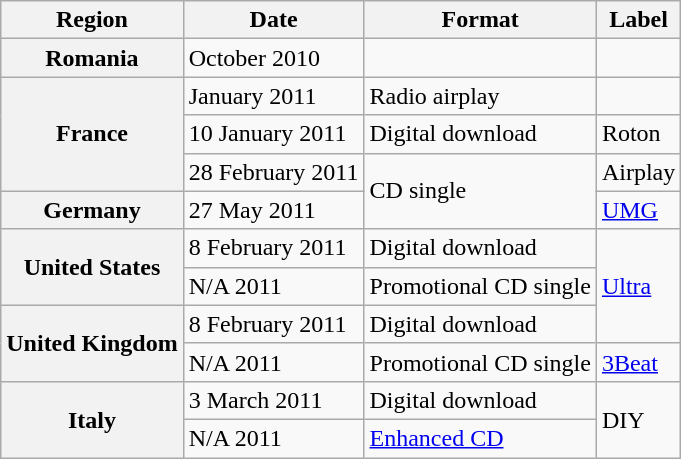<table class="wikitable plainrowheaders unsortable">
<tr>
<th>Region</th>
<th>Date</th>
<th>Format</th>
<th>Label</th>
</tr>
<tr>
<th scope="row">Romania</th>
<td>October 2010</td>
<td></td>
<td></td>
</tr>
<tr>
<th scope="row" rowspan="3">France</th>
<td>January 2011</td>
<td>Radio airplay</td>
<td></td>
</tr>
<tr>
<td>10 January 2011</td>
<td>Digital download</td>
<td>Roton</td>
</tr>
<tr>
<td>28 February 2011</td>
<td rowspan="2">CD single</td>
<td>Airplay</td>
</tr>
<tr>
<th scope="row">Germany</th>
<td>27 May 2011</td>
<td><a href='#'>UMG</a></td>
</tr>
<tr>
<th scope="row" rowspan="2">United States</th>
<td>8 February 2011</td>
<td>Digital download</td>
<td rowspan="3"><a href='#'>Ultra</a></td>
</tr>
<tr>
<td>N/A 2011</td>
<td>Promotional CD single</td>
</tr>
<tr>
<th scope="row" rowspan="2">United Kingdom</th>
<td>8 February 2011</td>
<td>Digital download</td>
</tr>
<tr>
<td>N/A 2011</td>
<td>Promotional CD single</td>
<td><a href='#'>3Beat</a></td>
</tr>
<tr>
<th scope="row" rowspan="2">Italy</th>
<td>3 March 2011</td>
<td>Digital download</td>
<td rowspan="2">DIY</td>
</tr>
<tr>
<td>N/A 2011</td>
<td><a href='#'>Enhanced CD</a></td>
</tr>
</table>
